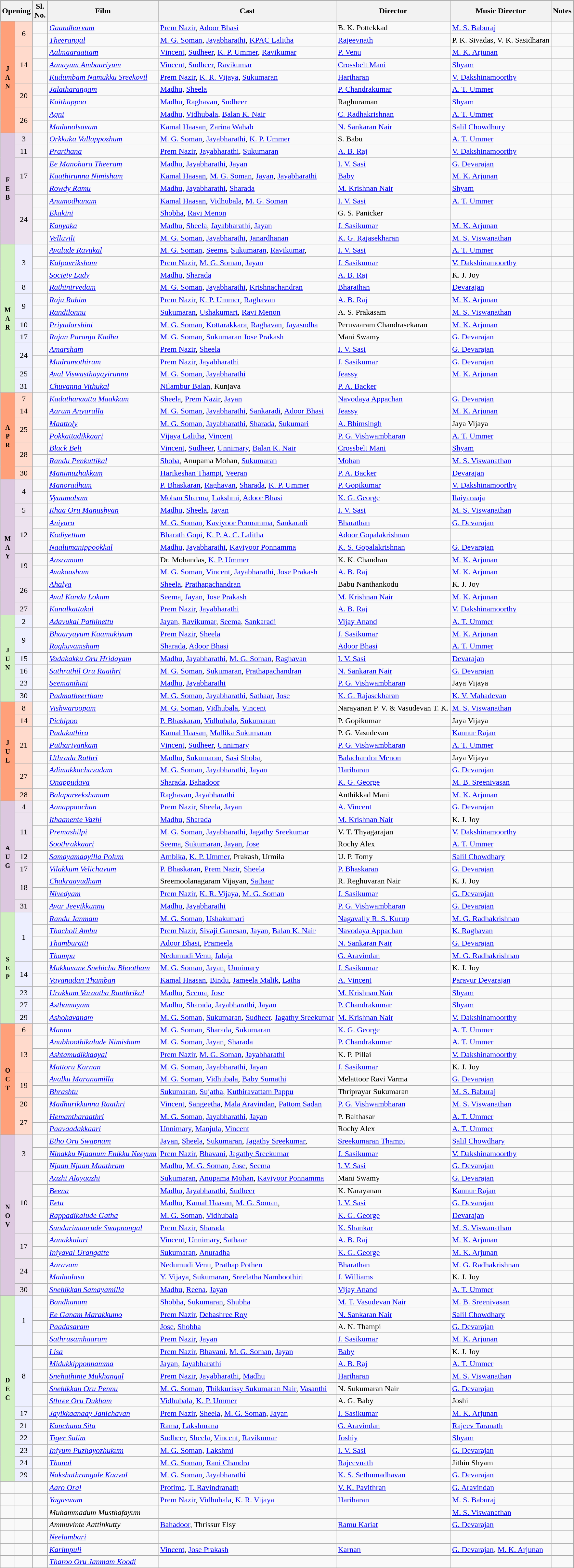<table class="wikitable sortable">
<tr style="background:#000;">
<th colspan='2'>Opening</th>
<th>Sl.<br>No.</th>
<th>Film</th>
<th>Cast</th>
<th>Director</th>
<th>Music Director</th>
<th>Notes</th>
</tr>
<tr>
<td rowspan="9" style="text-align:center; background:#ffa07a; textcolor:#000;"><small><strong>J<br>A<br>N</strong></small></td>
<td rowspan="2"  style="text-align:center; background:#ffdacc; textcolor:#000;">6</td>
<td valign="center"></td>
<td><em><a href='#'>Gaandharvam</a></em></td>
<td><a href='#'>Prem Nazir</a>, <a href='#'>Adoor Bhasi</a></td>
<td>B. K. Pottekkad</td>
<td><a href='#'>M. S. Baburaj</a></td>
<td></td>
</tr>
<tr>
<td valign="center"></td>
<td><em><a href='#'>Theerangal</a></em></td>
<td><a href='#'>M. G. Soman</a>, <a href='#'>Jayabharathi</a>, <a href='#'>KPAC Lalitha</a></td>
<td><a href='#'>Rajeevnath</a></td>
<td>P. K. Sivadas, V. K. Sasidharan</td>
<td></td>
</tr>
<tr>
<td rowspan="3"  style="text-align:center; background:#ffdacc; textcolor:#000;">14</td>
<td valign="center"></td>
<td><em><a href='#'>Aalmaaraattam</a></em></td>
<td><a href='#'>Vincent</a>, <a href='#'>Sudheer</a>, <a href='#'>K. P. Ummer</a>, <a href='#'>Ravikumar</a></td>
<td><a href='#'>P. Venu</a></td>
<td><a href='#'>M. K. Arjunan</a></td>
<td></td>
</tr>
<tr>
<td valign="center"></td>
<td><em><a href='#'>Aanayum Ambaariyum</a></em></td>
<td><a href='#'>Vincent</a>, <a href='#'>Sudheer</a>, <a href='#'>Ravikumar</a></td>
<td><a href='#'>Crossbelt Mani</a></td>
<td><a href='#'>Shyam</a></td>
<td></td>
</tr>
<tr>
<td valign="center"></td>
<td><em><a href='#'>Kudumbam Namukku Sreekovil</a></em></td>
<td><a href='#'>Prem Nazir</a>, <a href='#'>K. R. Vijaya</a>, <a href='#'>Sukumaran</a></td>
<td><a href='#'>Hariharan</a></td>
<td><a href='#'>V. Dakshinamoorthy</a></td>
<td></td>
</tr>
<tr>
<td rowspan="2"  style="text-align:center; background:#ffdacc; textcolor:#000;">20</td>
<td valign="center"></td>
<td><em><a href='#'>Jalatharangam</a></em></td>
<td><a href='#'>Madhu</a>, <a href='#'>Sheela</a></td>
<td><a href='#'>P. Chandrakumar</a></td>
<td><a href='#'>A. T. Ummer</a></td>
<td></td>
</tr>
<tr>
<td valign="center"></td>
<td><em><a href='#'>Kaithappoo</a></em></td>
<td><a href='#'>Madhu</a>, <a href='#'>Raghavan</a>, <a href='#'>Sudheer</a></td>
<td>Raghuraman</td>
<td><a href='#'>Shyam</a></td>
<td></td>
</tr>
<tr>
<td rowspan="2"  style="text-align:center; background:#ffdacc; textcolor:#000;">26</td>
<td valign="center"></td>
<td><em><a href='#'>Agni</a></em></td>
<td><a href='#'>Madhu</a>, <a href='#'>Vidhubala</a>, <a href='#'>Balan K. Nair</a></td>
<td><a href='#'>C. Radhakrishnan</a></td>
<td><a href='#'>A. T. Ummer</a></td>
<td></td>
</tr>
<tr>
<td valign="center"></td>
<td><em><a href='#'>Madanolsavam</a></em></td>
<td><a href='#'>Kamal Haasan</a>, <a href='#'>Zarina Wahab</a></td>
<td><a href='#'>N. Sankaran Nair</a></td>
<td><a href='#'>Salil Chowdhury</a></td>
<td></td>
</tr>
<tr>
<td rowspan="9" style="text-align:center; background:#dcc7df; textcolor:#000;"><small><strong>F<br>E<br>B</strong></small></td>
<td rowspan="1"  style="text-align:center; background:#ede3ef; textcolor:#000;">3</td>
<td valign="center"></td>
<td><em><a href='#'>Orkkuka Vallappozhum</a></em></td>
<td><a href='#'>M. G. Soman</a>, <a href='#'>Jayabharathi</a>, <a href='#'>K. P. Ummer</a></td>
<td>S. Babu</td>
<td><a href='#'>A. T. Ummer</a></td>
<td></td>
</tr>
<tr>
<td rowspan="1"  style="text-align:center; background:#ede3ef; textcolor:#000;">11</td>
<td valign="center"></td>
<td><em><a href='#'>Prarthana</a></em></td>
<td><a href='#'>Prem Nazir</a>, <a href='#'>Jayabharathi</a>, <a href='#'>Sukumaran</a></td>
<td><a href='#'>A. B. Raj</a></td>
<td><a href='#'>V. Dakshinamoorthy</a></td>
<td></td>
</tr>
<tr>
<td rowspan="3"  style="text-align:center; background:#ede3ef; textcolor:#000;">17</td>
<td valign="center"></td>
<td><em><a href='#'>Ee Manohara Theeram</a></em></td>
<td><a href='#'>Madhu</a>, <a href='#'>Jayabharathi</a>, <a href='#'>Jayan</a></td>
<td><a href='#'>I. V. Sasi</a></td>
<td><a href='#'>G. Devarajan</a></td>
<td></td>
</tr>
<tr>
<td valign="center"></td>
<td><em><a href='#'>Kaathirunna Nimisham</a></em></td>
<td><a href='#'>Kamal Haasan</a>, <a href='#'>M. G. Soman</a>, <a href='#'>Jayan</a>, <a href='#'>Jayabharathi</a></td>
<td><a href='#'>Baby</a></td>
<td><a href='#'>M. K. Arjunan</a></td>
<td></td>
</tr>
<tr>
<td valign="center"></td>
<td><em><a href='#'>Rowdy Ramu</a></em></td>
<td><a href='#'>Madhu</a>, <a href='#'>Jayabharathi</a>, <a href='#'>Sharada</a></td>
<td><a href='#'>M. Krishnan Nair</a></td>
<td><a href='#'>Shyam</a></td>
<td></td>
</tr>
<tr>
<td rowspan="4"  style="text-align:center; background:#ede3ef; textcolor:#000;">24</td>
<td valign="center"></td>
<td><em><a href='#'>Anumodhanam</a></em></td>
<td><a href='#'>Kamal Haasan</a>, <a href='#'>Vidhubala</a>, <a href='#'>M. G. Soman</a></td>
<td><a href='#'>I. V. Sasi</a></td>
<td><a href='#'>A. T. Ummer</a></td>
<td></td>
</tr>
<tr>
<td valign="center"></td>
<td><em><a href='#'>Ekakini</a></em></td>
<td><a href='#'>Shobha</a>, <a href='#'>Ravi Menon</a></td>
<td>G. S. Panicker</td>
<td></td>
<td></td>
</tr>
<tr>
<td valign="center"></td>
<td><em><a href='#'>Kanyaka</a></em></td>
<td><a href='#'>Madhu</a>, <a href='#'>Sheela</a>, <a href='#'>Jayabharathi</a>, <a href='#'>Jayan</a></td>
<td><a href='#'>J. Sasikumar</a></td>
<td><a href='#'>M. K. Arjunan</a></td>
<td></td>
</tr>
<tr>
<td valign="center"></td>
<td><em><a href='#'>Velluvili</a></em></td>
<td><a href='#'>M. G. Soman</a>, <a href='#'>Jayabharathi</a>, <a href='#'>Janardhanan</a></td>
<td><a href='#'>K. G. Rajasekharan</a></td>
<td><a href='#'>M. S. Viswanathan</a></td>
<td></td>
</tr>
<tr>
<td rowspan="12" style="text-align:center; background:#d0f0c0; textcolor:#000;"><small><strong>M<br>A<br>R</strong></small></td>
<td rowspan="3"  style="text-align:center; background:#edefff; textcolor:#000;">3</td>
<td valign="center"></td>
<td><em><a href='#'>Avalude Ravukal</a></em></td>
<td><a href='#'>M. G. Soman</a>, <a href='#'>Seema</a>, <a href='#'>Sukumaran</a>, <a href='#'>Ravikumar</a>,</td>
<td><a href='#'>I. V. Sasi</a></td>
<td><a href='#'>A. T. Ummer</a></td>
<td></td>
</tr>
<tr>
<td valign="center"></td>
<td><em><a href='#'>Kalpavriksham</a></em></td>
<td><a href='#'>Prem Nazir</a>, <a href='#'>M. G. Soman</a>, <a href='#'>Jayan</a></td>
<td><a href='#'>J. Sasikumar</a></td>
<td><a href='#'>V. Dakshinamoorthy</a></td>
<td></td>
</tr>
<tr>
<td valign="center"></td>
<td><em><a href='#'>Society Lady</a></em></td>
<td><a href='#'>Madhu</a>, <a href='#'>Sharada</a></td>
<td><a href='#'>A. B. Raj</a></td>
<td>K. J. Joy</td>
<td></td>
</tr>
<tr>
<td rowspan="1"  style="text-align:center; background:#edefff; textcolor:#000;">8</td>
<td valign="center"></td>
<td><em><a href='#'>Rathinirvedam</a></em></td>
<td><a href='#'>M. G. Soman</a>, <a href='#'>Jayabharathi</a>, <a href='#'>Krishnachandran</a></td>
<td><a href='#'>Bharathan</a></td>
<td><a href='#'>Devarajan</a></td>
<td></td>
</tr>
<tr>
<td rowspan="2"  style="text-align:center; background:#edefff; textcolor:#000;">9</td>
<td valign="center"></td>
<td><em><a href='#'>Raju Rahim</a></em></td>
<td><a href='#'>Prem Nazir</a>, <a href='#'>K. P. Ummer</a>, <a href='#'>Raghavan</a></td>
<td><a href='#'>A. B. Raj</a></td>
<td><a href='#'>M. K. Arjunan</a></td>
<td></td>
</tr>
<tr>
<td valign="center"></td>
<td><em><a href='#'>Randilonnu</a></em></td>
<td><a href='#'>Sukumaran</a>, <a href='#'>Ushakumari</a>, <a href='#'>Ravi Menon</a></td>
<td>A. S. Prakasam</td>
<td><a href='#'>M. S. Viswanathan</a></td>
<td></td>
</tr>
<tr>
<td rowspan="1"  style="text-align:center; background:#edefff; textcolor:#000;">10</td>
<td valign="center"></td>
<td><em><a href='#'>Priyadarshini</a></em></td>
<td><a href='#'>M. G. Soman</a>, <a href='#'>Kottarakkara</a>, <a href='#'>Raghavan</a>, <a href='#'>Jayasudha</a></td>
<td>Peruvaaram Chandrasekaran</td>
<td><a href='#'>M. K. Arjunan</a></td>
<td></td>
</tr>
<tr>
<td rowspan="1"  style="text-align:center; background:#edefff; textcolor:#000;">17</td>
<td valign="center"></td>
<td><em><a href='#'>Rajan Paranja Kadha</a></em></td>
<td><a href='#'>M. G. Soman</a>, <a href='#'>Sukumaran</a> <a href='#'>Jose Prakash</a></td>
<td>Mani Swamy</td>
<td><a href='#'>G. Devarajan</a></td>
<td></td>
</tr>
<tr>
<td rowspan="2"  style="text-align:center; background:#edefff; textcolor:#000;">24</td>
<td valign="center"></td>
<td><em><a href='#'>Amarsham</a></em></td>
<td><a href='#'>Prem Nazir</a>, <a href='#'>Sheela</a></td>
<td><a href='#'>I. V. Sasi</a></td>
<td><a href='#'>G. Devarajan</a></td>
<td></td>
</tr>
<tr>
<td valign="center"></td>
<td><em><a href='#'>Mudramothiram</a></em></td>
<td><a href='#'>Prem Nazir</a>, <a href='#'>Jayabharathi</a></td>
<td><a href='#'>J. Sasikumar</a></td>
<td><a href='#'>G. Devarajan</a></td>
<td></td>
</tr>
<tr>
<td rowspan="1"  style="text-align:center; background:#edefff; textcolor:#000;">25</td>
<td valign="center"></td>
<td><em><a href='#'>Aval Viswasthayayirunnu</a></em></td>
<td><a href='#'>M. G. Soman</a>, <a href='#'>Jayabharathi</a></td>
<td><a href='#'>Jeassy</a></td>
<td><a href='#'>M. K. Arjunan</a></td>
<td></td>
</tr>
<tr>
<td rowspan="1"  style="text-align:center; background:#edefff; textcolor:#000;">31</td>
<td valign="center"></td>
<td><em><a href='#'>Chuvanna Vithukal</a></em></td>
<td><a href='#'>Nilambur Balan</a>, Kunjava</td>
<td><a href='#'>P. A. Backer</a></td>
<td></td>
<td></td>
</tr>
<tr>
<td rowspan="7" style="text-align:center; background:#ffa07a; textcolor:#000;"><small><strong>A<br>P<br>R</strong></small></td>
<td rowspan="1"  style="text-align:center; background:#ffdacc; textcolor:#000;">7</td>
<td valign="center"></td>
<td><em><a href='#'>Kadathanaattu Maakkam</a></em></td>
<td><a href='#'>Sheela</a>, <a href='#'>Prem Nazir</a>, <a href='#'>Jayan</a></td>
<td><a href='#'>Navodaya Appachan</a></td>
<td><a href='#'>G. Devarajan</a></td>
<td></td>
</tr>
<tr>
<td rowspan="1"  style="text-align:center; background:#ffdacc; textcolor:#000;">14</td>
<td valign="center"></td>
<td><em><a href='#'>Aarum Anyaralla</a></em></td>
<td><a href='#'>M. G. Soman</a>, <a href='#'>Jayabharathi</a>, <a href='#'>Sankaradi</a>, <a href='#'>Adoor Bhasi</a></td>
<td><a href='#'>Jeassy</a></td>
<td><a href='#'>M. K. Arjunan</a></td>
<td></td>
</tr>
<tr>
<td rowspan="2"  style="text-align:center; background:#ffdacc; textcolor:#000;">25</td>
<td valign="center"></td>
<td><em><a href='#'>Maattoly</a></em></td>
<td><a href='#'>M. G. Soman</a>, <a href='#'>Jayabharathi</a>, <a href='#'>Sharada</a>, <a href='#'>Sukumari</a></td>
<td><a href='#'>A. Bhimsingh</a></td>
<td>Jaya Vijaya</td>
<td></td>
</tr>
<tr>
<td valign="center"></td>
<td><em><a href='#'>Pokkattadikkaari</a></em></td>
<td><a href='#'>Vijaya Lalitha</a>, <a href='#'>Vincent</a></td>
<td><a href='#'>P. G. Vishwambharan</a></td>
<td><a href='#'>A. T. Ummer</a></td>
<td></td>
</tr>
<tr>
<td rowspan="2"  style="text-align:center; background:#ffdacc; textcolor:#000;">28</td>
<td valign="center"></td>
<td><em><a href='#'>Black Belt</a></em></td>
<td><a href='#'>Vincent</a>, <a href='#'>Sudheer</a>, <a href='#'>Unnimary</a>, <a href='#'>Balan K. Nair</a></td>
<td><a href='#'>Crossbelt Mani</a></td>
<td><a href='#'>Shyam</a></td>
<td></td>
</tr>
<tr>
<td valign="center"></td>
<td><em><a href='#'>Randu Penkuttikal</a></em></td>
<td><a href='#'>Shoba</a>, Anupama Mohan, <a href='#'>Sukumaran</a></td>
<td><a href='#'>Mohan</a></td>
<td><a href='#'>M. S. Viswanathan</a></td>
<td></td>
</tr>
<tr>
<td rowspan="1"  style="text-align:center; background:#ffdacc; textcolor:#000;">30</td>
<td valign="center"></td>
<td><em><a href='#'>Manimuzhakkam</a></em></td>
<td><a href='#'>Harikeshan Thampi</a>, <a href='#'>Veeran</a></td>
<td><a href='#'>P. A. Backer</a></td>
<td><a href='#'>Devarajan</a></td>
<td></td>
</tr>
<tr>
<td rowspan="11" style="text-align:center; background:#dcc7df; textcolor:#000;"><small><strong>M<br>A<br>Y</strong></small></td>
<td rowspan="2"  style="text-align:center; background:#ede3ef; textcolor:#000;">4</td>
<td valign="center"></td>
<td><em><a href='#'>Manoradham</a></em></td>
<td><a href='#'>P. Bhaskaran</a>, <a href='#'>Raghavan</a>, <a href='#'>Sharada</a>, <a href='#'>K. P. Ummer</a></td>
<td><a href='#'>P. Gopikumar</a></td>
<td><a href='#'>V. Dakshinamoorthy</a></td>
<td></td>
</tr>
<tr>
<td valign="center"></td>
<td><em><a href='#'>Vyaamoham</a></em></td>
<td><a href='#'>Mohan Sharma</a>, <a href='#'>Lakshmi</a>, <a href='#'>Adoor Bhasi</a></td>
<td><a href='#'>K. G. George</a></td>
<td><a href='#'>Ilaiyaraaja</a></td>
<td></td>
</tr>
<tr>
<td rowspan="1"  style="text-align:center; background:#ede3ef; textcolor:#000;">5</td>
<td valign="center"></td>
<td><em><a href='#'>Ithaa Oru Manushyan</a></em></td>
<td><a href='#'>Madhu</a>, <a href='#'>Sheela</a>, <a href='#'>Jayan</a></td>
<td><a href='#'>I. V. Sasi</a></td>
<td><a href='#'>M. S. Viswanathan</a></td>
<td></td>
</tr>
<tr>
<td rowspan="3"  style="text-align:center; background:#ede3ef; textcolor:#000;">12</td>
<td valign="center"></td>
<td><em><a href='#'>Aniyara</a></em></td>
<td><a href='#'>M. G. Soman</a>, <a href='#'>Kaviyoor Ponnamma</a>, <a href='#'>Sankaradi</a></td>
<td><a href='#'>Bharathan</a></td>
<td><a href='#'>G. Devarajan</a></td>
<td></td>
</tr>
<tr>
<td valign="center"></td>
<td><em><a href='#'>Kodiyettam</a></em></td>
<td><a href='#'>Bharath Gopi</a>, <a href='#'>K. P. A. C. Lalitha</a></td>
<td><a href='#'>Adoor Gopalakrishnan</a></td>
<td></td>
<td></td>
</tr>
<tr>
<td valign="center"></td>
<td><em><a href='#'>Naalumanippookkal</a></em></td>
<td><a href='#'>Madhu</a>, <a href='#'>Jayabharathi</a>, <a href='#'>Kaviyoor Ponnamma</a></td>
<td><a href='#'>K. S. Gopalakrishnan</a></td>
<td><a href='#'>G. Devarajan</a></td>
<td></td>
</tr>
<tr>
<td rowspan="2"  style="text-align:center; background:#ede3ef; textcolor:#000;">19</td>
<td valign="center"></td>
<td><em><a href='#'>Aasramam</a></em></td>
<td>Dr. Mohandas, <a href='#'>K. P. Ummer</a></td>
<td>K. K. Chandran</td>
<td><a href='#'>M. K. Arjunan</a></td>
<td></td>
</tr>
<tr>
<td valign="center"></td>
<td><em><a href='#'>Avakaasham</a></em></td>
<td><a href='#'>M. G. Soman</a>, <a href='#'>Vincent</a>, <a href='#'>Jayabharathi</a>, <a href='#'>Jose Prakash</a></td>
<td><a href='#'>A. B. Raj</a></td>
<td><a href='#'>M. K. Arjunan</a></td>
<td></td>
</tr>
<tr>
<td rowspan="2"  style="text-align:center; background:#ede3ef; textcolor:#000;">26</td>
<td valign="center"></td>
<td><em><a href='#'>Ahalya</a></em></td>
<td><a href='#'>Sheela</a>, <a href='#'>Prathapachandran</a></td>
<td>Babu Nanthankodu</td>
<td>K. J. Joy</td>
<td></td>
</tr>
<tr>
<td valign="center"></td>
<td><em><a href='#'>Aval Kanda Lokam</a></em></td>
<td><a href='#'>Seema</a>, <a href='#'>Jayan</a>, <a href='#'>Jose Prakash</a></td>
<td><a href='#'>M. Krishnan Nair</a></td>
<td><a href='#'>M. K. Arjunan</a></td>
<td></td>
</tr>
<tr>
<td rowspan="1"  style="text-align:center; background:#ede3ef; textcolor:#000;">27</td>
<td valign="center"></td>
<td><em><a href='#'>Kanalkattakal</a></em></td>
<td><a href='#'>Prem Nazir</a>, <a href='#'>Jayabharathi</a></td>
<td><a href='#'>A. B. Raj</a></td>
<td><a href='#'>V. Dakshinamoorthy</a></td>
<td></td>
</tr>
<tr>
<td rowspan="7" style="text-align:center; background:#d0f0c0; textcolor:#000;"><small><strong>J<br>U<br>N</strong></small></td>
<td rowspan="1"  style="text-align:center; background:#edefff; textcolor:#000;">2</td>
<td valign="center"></td>
<td><em><a href='#'>Adavukal Pathinettu</a></em></td>
<td><a href='#'>Jayan</a>, <a href='#'>Ravikumar</a>, <a href='#'>Seema</a>, <a href='#'>Sankaradi</a></td>
<td><a href='#'>Vijay Anand</a></td>
<td><a href='#'>A. T. Ummer</a></td>
<td></td>
</tr>
<tr>
<td rowspan="2"  style="text-align:center; background:#edefff; textcolor:#000;">9</td>
<td valign="center"></td>
<td><em><a href='#'>Bhaaryayum Kaamukiyum</a></em></td>
<td><a href='#'>Prem Nazir</a>, <a href='#'>Sheela</a></td>
<td><a href='#'>J. Sasikumar</a></td>
<td><a href='#'>M. K. Arjunan</a></td>
<td></td>
</tr>
<tr>
<td valign="center"></td>
<td><em><a href='#'>Raghuvamsham</a></em></td>
<td><a href='#'>Sharada</a>, <a href='#'>Adoor Bhasi</a></td>
<td><a href='#'>Adoor Bhasi</a></td>
<td><a href='#'>A. T. Ummer</a></td>
<td></td>
</tr>
<tr>
<td rowspan="1"  style="text-align:center; background:#edefff; textcolor:#000;">15</td>
<td valign="center"></td>
<td><em><a href='#'>Vadakakku Oru Hridayam</a></em></td>
<td><a href='#'>Madhu</a>, <a href='#'>Jayabharathi</a>, <a href='#'>M. G. Soman</a>, <a href='#'>Raghavan</a></td>
<td><a href='#'>I. V. Sasi</a></td>
<td><a href='#'>Devarajan</a></td>
<td></td>
</tr>
<tr>
<td rowspan="1"  style="text-align:center; background:#edefff; textcolor:#000;">16</td>
<td valign="center"></td>
<td><em><a href='#'>Sathrathil Oru Raathri</a></em></td>
<td><a href='#'>M. G. Soman</a>, <a href='#'>Sukumaran</a>, <a href='#'>Prathapachandran</a></td>
<td><a href='#'>N. Sankaran Nair</a></td>
<td><a href='#'>G. Devarajan</a></td>
<td></td>
</tr>
<tr>
<td rowspan="1"  style="text-align:center; background:#edefff; textcolor:#000;">23</td>
<td valign="center"></td>
<td><em><a href='#'>Seemanthini</a></em></td>
<td><a href='#'>Madhu</a>, <a href='#'>Jayabharathi</a></td>
<td><a href='#'>P. G. Vishwambharan</a></td>
<td>Jaya Vijaya</td>
<td></td>
</tr>
<tr>
<td rowspan="1"  style="text-align:center; background:#edefff; textcolor:#000;">30</td>
<td valign="center"></td>
<td><em><a href='#'>Padmatheertham</a></em></td>
<td><a href='#'>M. G. Soman</a>, <a href='#'>Jayabharathi</a>, <a href='#'>Sathaar</a>, <a href='#'>Jose</a></td>
<td><a href='#'>K. G. Rajasekharan</a></td>
<td><a href='#'>K. V. Mahadevan</a></td>
<td></td>
</tr>
<tr>
<td rowspan="8" style="text-align:center; background:#ffa07a; textcolor:#000;"><small><strong>J<br>U<br>L</strong></small></td>
<td rowspan="1"  style="text-align:center; background:#ffdacc; textcolor:#000;">8</td>
<td valign="center"></td>
<td><em><a href='#'>Vishwaroopam</a></em></td>
<td><a href='#'>M. G. Soman</a>, <a href='#'>Vidhubala</a>, <a href='#'>Vincent</a></td>
<td>Narayanan P. V. & Vasudevan T. K.</td>
<td><a href='#'>M. S. Viswanathan</a></td>
<td></td>
</tr>
<tr>
<td rowspan="1"  style="text-align:center; background:#ffdacc; textcolor:#000;">14</td>
<td valign="center"></td>
<td><em><a href='#'>Pichipoo</a></em></td>
<td><a href='#'>P. Bhaskaran</a>, <a href='#'>Vidhubala</a>, <a href='#'>Sukumaran</a></td>
<td>P. Gopikumar</td>
<td>Jaya Vijaya</td>
<td></td>
</tr>
<tr>
<td rowspan="3"  style="text-align:center; background:#ffdacc; textcolor:#000;">21</td>
<td valign="center"></td>
<td><em><a href='#'>Padakuthira</a></em></td>
<td><a href='#'>Kamal Haasan</a>, <a href='#'>Mallika Sukumaran</a></td>
<td>P. G. Vasudevan</td>
<td><a href='#'>Kannur Rajan</a></td>
<td></td>
</tr>
<tr>
<td valign="center"></td>
<td><em><a href='#'>Puthariyankam</a></em></td>
<td><a href='#'>Vincent</a>, <a href='#'>Sudheer</a>, <a href='#'>Unnimary</a></td>
<td><a href='#'>P. G. Vishwambharan</a></td>
<td><a href='#'>A. T. Ummer</a></td>
<td></td>
</tr>
<tr>
<td valign="center"></td>
<td><em><a href='#'>Uthrada Rathri</a></em></td>
<td><a href='#'>Madhu</a>, <a href='#'>Sukumaran</a>, <a href='#'>Sasi</a> <a href='#'>Shoba</a>,</td>
<td><a href='#'>Balachandra Menon</a></td>
<td>Jaya Vijaya</td>
<td></td>
</tr>
<tr>
<td rowspan="2"  style="text-align:center; background:#ffdacc; textcolor:#000;">27</td>
<td valign="center"></td>
<td><em><a href='#'>Adimakkachavadam</a></em></td>
<td><a href='#'>M. G. Soman</a>, <a href='#'>Jayabharathi</a>, <a href='#'>Jayan</a></td>
<td><a href='#'>Hariharan</a></td>
<td><a href='#'>G. Devarajan</a></td>
<td></td>
</tr>
<tr>
<td valign="center"></td>
<td><em><a href='#'>Onappudava</a></em></td>
<td><a href='#'>Sharada</a>, <a href='#'>Bahadoor</a></td>
<td><a href='#'>K. G. George</a></td>
<td><a href='#'>M. B. Sreenivasan</a></td>
<td></td>
</tr>
<tr>
<td rowspan="1"  style="text-align:center; background:#ffdacc; textcolor:#000;">28</td>
<td valign="center"></td>
<td><em><a href='#'>Balapareekshanam</a></em></td>
<td><a href='#'>Raghavan</a>, <a href='#'>Jayabharathi</a></td>
<td>Anthikkad Mani</td>
<td><a href='#'>M. K. Arjunan</a></td>
<td></td>
</tr>
<tr>
<td rowspan="9" style="text-align:center; background:#dcc7df; textcolor:#000;"><small><strong>A<br>U<br>G</strong></small></td>
<td rowspan="1"  style="text-align:center; background:#ede3ef; textcolor:#000;">4</td>
<td valign="center"></td>
<td><em><a href='#'>Aanappaachan</a></em></td>
<td><a href='#'>Prem Nazir</a>, <a href='#'>Sheela</a>, <a href='#'>Jayan</a></td>
<td><a href='#'>A. Vincent</a></td>
<td><a href='#'>G. Devarajan</a></td>
<td></td>
</tr>
<tr>
<td rowspan="3"  style="text-align:center; background:#ede3ef; textcolor:#000;">11</td>
<td valign="center"></td>
<td><em><a href='#'>Ithaanente Vazhi</a></em></td>
<td><a href='#'>Madhu</a>, <a href='#'>Sharada</a></td>
<td><a href='#'>M. Krishnan Nair</a></td>
<td>K. J. Joy</td>
<td></td>
</tr>
<tr>
<td valign="center"></td>
<td><em><a href='#'>Premashilpi</a></em></td>
<td><a href='#'>M. G. Soman</a>, <a href='#'>Jayabharathi</a>, <a href='#'>Jagathy Sreekumar</a></td>
<td>V. T. Thyagarajan</td>
<td><a href='#'>V. Dakshinamoorthy</a></td>
<td></td>
</tr>
<tr>
<td valign="center"></td>
<td><em><a href='#'>Soothrakkaari</a></em></td>
<td><a href='#'>Seema</a>, <a href='#'>Sukumaran</a>, <a href='#'>Jayan</a>, <a href='#'>Jose</a></td>
<td>Rochy Alex</td>
<td><a href='#'>A. T. Ummer</a></td>
<td></td>
</tr>
<tr>
<td rowspan="1"  style="text-align:center; background:#ede3ef; textcolor:#000;">12</td>
<td valign="center"></td>
<td><em><a href='#'>Samayamaayilla Polum</a></em></td>
<td><a href='#'>Ambika</a>, <a href='#'>K. P. Ummer</a>, Prakash, Urmila</td>
<td>U. P. Tomy</td>
<td><a href='#'>Salil Chowdhary</a></td>
<td></td>
</tr>
<tr>
<td rowspan="1"  style="text-align:center; background:#ede3ef; textcolor:#000;">17</td>
<td valign="center"></td>
<td><em><a href='#'>Vilakkum Velichavum</a></em></td>
<td><a href='#'>P. Bhaskaran</a>, <a href='#'>Prem Nazir</a>, <a href='#'>Sheela</a></td>
<td><a href='#'>P. Bhaskaran</a></td>
<td><a href='#'>G. Devarajan</a></td>
<td></td>
</tr>
<tr>
<td rowspan="2"  style="text-align:center; background:#ede3ef; textcolor:#000;">18</td>
<td valign="center"></td>
<td><em><a href='#'>Chakraayudham</a></em></td>
<td>Sreemoolanagaram Vijayan, <a href='#'>Sathaar</a></td>
<td>R. Reghuvaran Nair</td>
<td>K. J. Joy</td>
<td></td>
</tr>
<tr>
<td valign="center"></td>
<td><em><a href='#'>Nivedyam</a></em></td>
<td><a href='#'>Prem Nazir</a>, <a href='#'>K. R. Vijaya</a>, <a href='#'>M. G. Soman</a></td>
<td><a href='#'>J. Sasikumar</a></td>
<td><a href='#'>G. Devarajan</a></td>
<td></td>
</tr>
<tr>
<td rowspan="1"  style="text-align:center; background:#ede3ef; textcolor:#000;">31</td>
<td valign="center"></td>
<td><em><a href='#'>Avar Jeevikkunnu</a></em></td>
<td><a href='#'>Madhu</a>, <a href='#'>Jayabharathi</a></td>
<td><a href='#'>P. G. Vishwambharan</a></td>
<td><a href='#'>G. Devarajan</a></td>
<td></td>
</tr>
<tr>
<td rowspan="9" style="text-align:center; background:#d0f0c0; textcolor:#000;"><small><strong>S<br>E<br>P</strong></small></td>
<td rowspan="4"  style="text-align:center; background:#edefff; textcolor:#000;">1</td>
<td valign="center"></td>
<td><em><a href='#'>Randu Janmam</a></em></td>
<td><a href='#'>M. G. Soman</a>, <a href='#'>Ushakumari</a></td>
<td><a href='#'>Nagavally R. S. Kurup</a></td>
<td><a href='#'>M. G. Radhakrishnan</a></td>
<td></td>
</tr>
<tr>
<td valign="center"></td>
<td><em><a href='#'>Thacholi Ambu</a></em></td>
<td><a href='#'>Prem Nazir</a>, <a href='#'>Sivaji Ganesan</a>, <a href='#'>Jayan</a>, <a href='#'>Balan K. Nair</a></td>
<td><a href='#'>Navodaya Appachan</a></td>
<td><a href='#'>K. Raghavan</a></td>
<td></td>
</tr>
<tr>
<td valign="center"></td>
<td><em><a href='#'>Thamburatti</a></em></td>
<td><a href='#'>Adoor Bhasi</a>, <a href='#'>Prameela</a></td>
<td><a href='#'>N. Sankaran Nair</a></td>
<td><a href='#'>G. Devarajan</a></td>
<td></td>
</tr>
<tr>
<td valign="center"></td>
<td><em><a href='#'>Thampu</a></em></td>
<td><a href='#'>Nedumudi Venu</a>, <a href='#'>Jalaja</a></td>
<td><a href='#'>G. Aravindan</a></td>
<td><a href='#'>M. G. Radhakrishnan</a></td>
<td></td>
</tr>
<tr>
<td rowspan="2"  style="text-align:center; background:#edefff; textcolor:#000;">14</td>
<td valign="center"></td>
<td><em><a href='#'>Mukkuvane Snehicha Bhootham</a></em></td>
<td><a href='#'>M. G. Soman</a>, <a href='#'>Jayan</a>, <a href='#'>Unnimary</a></td>
<td><a href='#'>J. Sasikumar</a></td>
<td>K. J. Joy</td>
<td></td>
</tr>
<tr>
<td valign="center"></td>
<td><em><a href='#'>Vayanadan Thamban</a></em></td>
<td><a href='#'>Kamal Haasan</a>, <a href='#'>Bindu</a>, <a href='#'>Jameela Malik</a>, <a href='#'>Latha</a></td>
<td><a href='#'>A. Vincent</a></td>
<td><a href='#'>Paravur Devarajan</a></td>
<td></td>
</tr>
<tr>
<td rowspan="1"  style="text-align:center; background:#edefff; textcolor:#000;">23</td>
<td valign="center"></td>
<td><em><a href='#'>Urakkam Varaatha Raathrikal</a></em></td>
<td><a href='#'>Madhu</a>, <a href='#'>Seema</a>, <a href='#'>Jose</a></td>
<td><a href='#'>M. Krishnan Nair</a></td>
<td><a href='#'>Shyam</a></td>
<td></td>
</tr>
<tr>
<td rowspan="1"  style="text-align:center; background:#edefff; textcolor:#000;">27</td>
<td valign="center"></td>
<td><em><a href='#'>Asthamayam</a></em></td>
<td><a href='#'>Madhu</a>, <a href='#'>Sharada</a>, <a href='#'>Jayabharathi</a>, <a href='#'>Jayan</a></td>
<td><a href='#'>P. Chandrakumar</a></td>
<td><a href='#'>Shyam</a></td>
<td></td>
</tr>
<tr>
<td rowspan="1"  style="text-align:center; background:#edefff; textcolor:#000;">29</td>
<td valign="center"></td>
<td><em><a href='#'>Ashokavanam</a></em></td>
<td><a href='#'>M. G. Soman</a>, <a href='#'>Sukumaran</a>, <a href='#'>Sudheer</a>, <a href='#'>Jagathy Sreekumar</a></td>
<td><a href='#'>M. Krishnan Nair</a></td>
<td><a href='#'>V. Dakshinamoorthy</a></td>
<td></td>
</tr>
<tr>
<td rowspan="9" style="text-align:center; background:#ffa07a; textcolor:#000;"><small><strong>O<br>C<br>T</strong></small></td>
<td rowspan="1"  style="text-align:center; background:#ffdacc; textcolor:#000;">6</td>
<td valign="center"></td>
<td><em><a href='#'>Mannu</a></em></td>
<td><a href='#'>M. G. Soman</a>, <a href='#'>Sharada</a>, <a href='#'>Sukumaran</a></td>
<td><a href='#'>K. G. George</a></td>
<td><a href='#'>A. T. Ummer</a></td>
<td></td>
</tr>
<tr>
<td rowspan="3"  style="text-align:center; background:#ffdacc; textcolor:#000;">13</td>
<td valign="center"></td>
<td><em><a href='#'>Anubhoothikalude Nimisham</a></em></td>
<td><a href='#'>M. G. Soman</a>, <a href='#'>Jayan</a>, <a href='#'>Sharada</a></td>
<td><a href='#'>P. Chandrakumar</a></td>
<td><a href='#'>A. T. Ummer</a></td>
<td></td>
</tr>
<tr>
<td valign="center"></td>
<td><em><a href='#'>Ashtamudikkaayal</a></em></td>
<td><a href='#'>Prem Nazir</a>, <a href='#'>M. G. Soman</a>, <a href='#'>Jayabharathi</a></td>
<td>K. P. Pillai</td>
<td><a href='#'>V. Dakshinamoorthy</a></td>
<td></td>
</tr>
<tr>
<td valign="center"></td>
<td><em><a href='#'>Mattoru Karnan</a></em></td>
<td><a href='#'>M. G. Soman</a>, <a href='#'>Jayabharathi</a>, <a href='#'>Jayan</a></td>
<td><a href='#'>J. Sasikumar</a></td>
<td>K. J. Joy</td>
<td></td>
</tr>
<tr>
<td rowspan="2"  style="text-align:center; background:#ffdacc; textcolor:#000;">19</td>
<td valign="center"></td>
<td><em><a href='#'>Avalku Maranamilla</a></em></td>
<td><a href='#'>M. G. Soman</a>, <a href='#'>Vidhubala</a>, <a href='#'>Baby Sumathi</a></td>
<td>Melattoor Ravi Varma</td>
<td><a href='#'>G. Devarajan</a></td>
<td></td>
</tr>
<tr>
<td valign="center"></td>
<td><em><a href='#'>Bhrashtu</a></em></td>
<td><a href='#'>Sukumaran</a>, <a href='#'>Sujatha</a>, <a href='#'>Kuthiravattam Pappu</a></td>
<td>Thriprayar Sukumaran</td>
<td><a href='#'>M. S. Baburaj</a></td>
<td></td>
</tr>
<tr>
<td rowspan="1"  style="text-align:center; background:#ffdacc; textcolor:#000;">20</td>
<td valign="center"></td>
<td><em><a href='#'>Madhurikkunna Raathri</a></em></td>
<td><a href='#'>Vincent</a>, <a href='#'>Sangeetha</a>, <a href='#'>Mala Aravindan</a>, <a href='#'>Pattom Sadan</a></td>
<td><a href='#'>P. G. Vishwambharan</a></td>
<td><a href='#'>M. S. Viswanathan</a></td>
<td></td>
</tr>
<tr>
<td rowspan="2"  style="text-align:center; background:#ffdacc; textcolor:#000;">27</td>
<td valign="center"></td>
<td><em><a href='#'>Hemantharaathri</a></em></td>
<td><a href='#'>M. G. Soman</a>, <a href='#'>Jayabharathi</a>, <a href='#'>Jayan</a></td>
<td>P. Balthasar</td>
<td><a href='#'>A. T. Ummer</a></td>
<td></td>
</tr>
<tr>
<td valign="center"></td>
<td><em><a href='#'>Paavaadakkaari</a></em></td>
<td><a href='#'>Unnimary</a>, <a href='#'>Manjula</a>, <a href='#'>Vincent</a></td>
<td>Rochy Alex</td>
<td><a href='#'>A. T. Ummer</a></td>
<td></td>
</tr>
<tr>
<td rowspan="13" style="text-align:center; background:#dcc7df; textcolor:#000;"><small><strong>N<br>O<br>V</strong></small></td>
<td rowspan="3"  style="text-align:center; background:#ede3ef; textcolor:#000;">3</td>
<td valign="center"></td>
<td><em><a href='#'>Etho Oru Swapnam</a></em></td>
<td><a href='#'>Jayan</a>, <a href='#'>Sheela</a>, <a href='#'>Sukumaran</a>, <a href='#'>Jagathy Sreekumar</a>,</td>
<td><a href='#'>Sreekumaran Thampi</a></td>
<td><a href='#'>Salil Chowdhary</a></td>
<td></td>
</tr>
<tr>
<td valign="center"></td>
<td><em><a href='#'>Ninakku Njaanum Enikku Neeyum</a></em></td>
<td><a href='#'>Prem Nazir</a>, <a href='#'>Bhavani</a>, <a href='#'>Jagathy Sreekumar</a></td>
<td><a href='#'>J. Sasikumar</a></td>
<td><a href='#'>V. Dakshinamoorthy</a></td>
<td></td>
</tr>
<tr>
<td valign="center"></td>
<td><em><a href='#'>Njaan Njaan Maathram</a></em></td>
<td><a href='#'>Madhu</a>, <a href='#'>M. G. Soman</a>, <a href='#'>Jose</a>, <a href='#'>Seema</a></td>
<td><a href='#'>I. V. Sasi</a></td>
<td><a href='#'>G. Devarajan</a></td>
<td></td>
</tr>
<tr>
<td rowspan="5"  style="text-align:center; background:#ede3ef; textcolor:#000;">10</td>
<td valign="center"></td>
<td><em><a href='#'>Aazhi Alayaazhi</a></em></td>
<td><a href='#'>Sukumaran</a>, <a href='#'>Anupama Mohan</a>, <a href='#'>Kaviyoor Ponnamma</a></td>
<td>Mani Swamy</td>
<td><a href='#'>G. Devarajan</a></td>
<td></td>
</tr>
<tr>
<td valign="center"></td>
<td><em><a href='#'>Beena</a></em></td>
<td><a href='#'>Madhu</a>, <a href='#'>Jayabharathi</a>, <a href='#'>Sudheer</a></td>
<td>K. Narayanan</td>
<td><a href='#'>Kannur Rajan</a></td>
<td></td>
</tr>
<tr>
<td valign="center"></td>
<td><em><a href='#'>Eeta</a></em></td>
<td><a href='#'>Madhu</a>, <a href='#'>Kamal Haasan</a>, <a href='#'>M. G. Soman</a>,</td>
<td><a href='#'>I. V. Sasi</a></td>
<td><a href='#'>G. Devarajan</a></td>
<td></td>
</tr>
<tr>
<td valign="center"></td>
<td><em><a href='#'>Rappadikalude Gatha</a></em></td>
<td><a href='#'>M. G. Soman</a>, <a href='#'>Vidhubala</a></td>
<td><a href='#'>K. G. George</a></td>
<td><a href='#'>Devarajan</a></td>
<td></td>
</tr>
<tr>
<td valign="center"></td>
<td><em><a href='#'>Sundarimaarude Swapnangal</a></em></td>
<td><a href='#'>Prem Nazir</a>, <a href='#'>Sharada</a></td>
<td><a href='#'>K. Shankar</a></td>
<td><a href='#'>M. S. Viswanathan</a></td>
<td></td>
</tr>
<tr>
<td rowspan="2"  style="text-align:center; background:#ede3ef; textcolor:#000;">17</td>
<td valign="center"></td>
<td><em><a href='#'>Aanakkalari</a></em></td>
<td><a href='#'>Vincent</a>, <a href='#'>Unnimary</a>, <a href='#'>Sathaar</a></td>
<td><a href='#'>A. B. Raj</a></td>
<td><a href='#'>M. K. Arjunan</a></td>
<td></td>
</tr>
<tr>
<td valign="center"></td>
<td><em><a href='#'>Iniyaval Urangatte</a></em></td>
<td><a href='#'>Sukumaran</a>, <a href='#'>Anuradha</a></td>
<td><a href='#'>K. G. George</a></td>
<td><a href='#'>M. K. Arjunan</a></td>
<td></td>
</tr>
<tr>
<td rowspan="2"  style="text-align:center; background:#ede3ef; textcolor:#000;">24</td>
<td valign="center"></td>
<td><em><a href='#'>Aaravam</a></em></td>
<td><a href='#'>Nedumudi Venu</a>, <a href='#'>Prathap Pothen</a></td>
<td><a href='#'>Bharathan</a></td>
<td><a href='#'>M. G. Radhakrishnan</a></td>
<td></td>
</tr>
<tr>
<td valign="center"></td>
<td><em><a href='#'>Madaalasa</a></em></td>
<td><a href='#'>Y. Vijaya</a>, <a href='#'>Sukumaran</a>, <a href='#'>Sreelatha Namboothiri</a></td>
<td><a href='#'>J. Williams</a></td>
<td>K. J. Joy</td>
<td></td>
</tr>
<tr>
<td rowspan="1"  style="text-align:center; background:#ede3ef; textcolor:#000;">30</td>
<td valign="center"></td>
<td><em><a href='#'>Snehikkan Samayamilla</a></em></td>
<td><a href='#'>Madhu</a>, <a href='#'>Reena</a>, <a href='#'>Jayan</a></td>
<td><a href='#'>Vijay Anand</a></td>
<td><a href='#'>A. T. Ummer</a></td>
<td></td>
</tr>
<tr>
<td rowspan="15" style="text-align:center; background:#d0f0c0; textcolor:#000;"><small><strong>D<br>E<br>C</strong></small></td>
<td rowspan="4"  style="text-align:center; background:#edefff; textcolor:#000;">1</td>
<td valign="center"></td>
<td><em><a href='#'>Bandhanam</a></em></td>
<td><a href='#'>Shobha</a>, <a href='#'>Sukumaran</a>, <a href='#'>Shubha</a></td>
<td><a href='#'>M. T. Vasudevan Nair</a></td>
<td><a href='#'>M. B. Sreenivasan</a></td>
<td></td>
</tr>
<tr>
<td valign="center"></td>
<td><em><a href='#'>Ee Ganam Marakkumo</a></em></td>
<td><a href='#'>Prem Nazir</a>, <a href='#'>Debashree Roy</a></td>
<td><a href='#'>N. Sankaran Nair</a></td>
<td><a href='#'>Salil Chowdhary</a></td>
<td></td>
</tr>
<tr>
<td valign="center"></td>
<td><em><a href='#'>Paadasaram</a></em></td>
<td><a href='#'>Jose</a>, <a href='#'>Shobha</a></td>
<td>A. N. Thampi</td>
<td><a href='#'>G. Devarajan</a></td>
<td></td>
</tr>
<tr>
<td valign="center"></td>
<td><em><a href='#'>Sathrusamhaaram</a></em></td>
<td><a href='#'>Prem Nazir</a>, <a href='#'>Jayan</a></td>
<td><a href='#'>J. Sasikumar</a></td>
<td><a href='#'>M. K. Arjunan</a></td>
<td></td>
</tr>
<tr>
<td rowspan="5"  style="text-align:center; background:#edefff; textcolor:#000;">8</td>
<td valign="center"></td>
<td><em><a href='#'>Lisa</a></em></td>
<td><a href='#'>Prem Nazir</a>, <a href='#'>Bhavani</a>, <a href='#'>M. G. Soman</a>, <a href='#'>Jayan</a></td>
<td><a href='#'>Baby</a></td>
<td>K. J. Joy</td>
<td></td>
</tr>
<tr>
<td valign="center"></td>
<td><em><a href='#'>Midukkipponnamma</a></em></td>
<td><a href='#'>Jayan</a>, <a href='#'>Jayabharathi</a></td>
<td><a href='#'>A. B. Raj</a></td>
<td><a href='#'>A. T. Ummer</a></td>
<td></td>
</tr>
<tr>
<td valign="center"></td>
<td><em><a href='#'>Snehathinte Mukhangal</a></em></td>
<td><a href='#'>Prem Nazir</a>, <a href='#'>Jayabharathi</a>, <a href='#'>Madhu</a></td>
<td><a href='#'>Hariharan</a></td>
<td><a href='#'>M. S. Viswanathan</a></td>
<td></td>
</tr>
<tr>
<td valign="center"></td>
<td><em><a href='#'>Snehikkan Oru Pennu</a></em></td>
<td><a href='#'>M. G. Soman</a>, <a href='#'>Thikkurissy Sukumaran Nair</a>, <a href='#'>Vasanthi</a></td>
<td>N. Sukumaran Nair</td>
<td><a href='#'>G. Devarajan</a></td>
<td></td>
</tr>
<tr>
<td valign="center"></td>
<td><em><a href='#'>Sthree Oru Dukham</a></em></td>
<td><a href='#'>Vidhubala</a>, <a href='#'>K. P. Ummer</a></td>
<td>A. G. Baby</td>
<td>Joshi</td>
<td></td>
</tr>
<tr>
<td rowspan="1"  style="text-align:center; background:#edefff; textcolor:#000;">17</td>
<td valign="center"></td>
<td><em><a href='#'>Jayikkaanaay Janichavan</a></em></td>
<td><a href='#'>Prem Nazir</a>, <a href='#'>Sheela</a>, <a href='#'>M. G. Soman</a>, <a href='#'>Jayan</a></td>
<td><a href='#'>J. Sasikumar</a></td>
<td><a href='#'>M. K. Arjunan</a></td>
<td></td>
</tr>
<tr>
<td rowspan="1"  style="text-align:center; background:#edefff; textcolor:#000;">21</td>
<td valign="center"></td>
<td><em><a href='#'>Kanchana Sita</a></em></td>
<td><a href='#'>Rama</a>, <a href='#'>Lakshmana</a></td>
<td><a href='#'>G. Aravindan</a></td>
<td><a href='#'>Rajeev Taranath</a></td>
<td></td>
</tr>
<tr>
<td rowspan="1"  style="text-align:center; background:#edefff; textcolor:#000;">22</td>
<td valign="center"></td>
<td><em><a href='#'>Tiger Salim</a></em></td>
<td><a href='#'>Sudheer</a>, <a href='#'>Sheela</a>, <a href='#'>Vincent</a>, <a href='#'>Ravikumar</a></td>
<td><a href='#'>Joshiy</a></td>
<td><a href='#'>Shyam</a></td>
<td></td>
</tr>
<tr>
<td rowspan="1"  style="text-align:center; background:#edefff; textcolor:#000;">23</td>
<td valign="center"></td>
<td><em><a href='#'>Iniyum Puzhayozhukum</a></em></td>
<td><a href='#'>M. G. Soman</a>, <a href='#'>Lakshmi</a></td>
<td><a href='#'>I. V. Sasi</a></td>
<td><a href='#'>G. Devarajan</a></td>
<td></td>
</tr>
<tr>
<td rowspan="1"  style="text-align:center; background:#edefff; textcolor:#000;">24</td>
<td valign=N"center"></td>
<td><em><a href='#'>Thanal</a></em></td>
<td><a href='#'>M. G. Soman</a>, <a href='#'>Rani Chandra</a></td>
<td><a href='#'>Rajeevnath</a></td>
<td>Jithin Shyam</td>
<td></td>
</tr>
<tr>
<td rowspan="1"  style="text-align:center; background:#edefff; textcolor:#000;">29</td>
<td valign="center"></td>
<td><em><a href='#'>Nakshathrangale Kaaval</a></em></td>
<td><a href='#'>M. G. Soman</a>, <a href='#'>Jayabharathi</a></td>
<td><a href='#'>K. S. Sethumadhavan</a></td>
<td><a href='#'>G. Devarajan</a></td>
<td></td>
</tr>
<tr>
<td></td>
<td></td>
<td></td>
<td><em><a href='#'>Aaro Oral</a></em></td>
<td><a href='#'>Protima</a>, <a href='#'>T. Ravindranath</a></td>
<td><a href='#'>V. K. Pavithran</a></td>
<td><a href='#'>G. Aravindan</a></td>
<td></td>
</tr>
<tr>
<td></td>
<td></td>
<td></td>
<td><em><a href='#'>Yagaswam</a></em></td>
<td><a href='#'>Prem Nazir</a>, <a href='#'>Vidhubala</a>, <a href='#'>K. R. Vijaya</a></td>
<td><a href='#'>Hariharan</a></td>
<td><a href='#'>M. S. Baburaj</a></td>
<td></td>
</tr>
<tr>
<td></td>
<td></td>
<td></td>
<td><em>Muhammadum Musthafayum</em></td>
<td></td>
<td></td>
<td><a href='#'>M. S. Viswanathan</a></td>
<td></td>
</tr>
<tr>
<td></td>
<td></td>
<td></td>
<td><em>Ammuvinte Aattinkutty</em></td>
<td><a href='#'>Bahadoor</a>, Thrissur Elsy</td>
<td><a href='#'>Ramu Kariat</a></td>
<td><a href='#'>G. Devarajan</a></td>
<td></td>
</tr>
<tr>
<td></td>
<td></td>
<td></td>
<td><em><a href='#'>Neelambari</a></em></td>
<td></td>
<td></td>
<td></td>
<td></td>
</tr>
<tr>
<td></td>
<td></td>
<td></td>
<td><em><a href='#'>Karimpuli</a></em></td>
<td><a href='#'>Vincent</a>, <a href='#'>Jose Prakash</a></td>
<td><a href='#'>Karnan</a></td>
<td><a href='#'>G. Devarajan</a>, <a href='#'>M. K. Arjunan</a></td>
<td></td>
</tr>
<tr>
<td></td>
<td></td>
<td></td>
<td><em><a href='#'>Tharoo Oru Janmam Koodi</a></em></td>
<td></td>
<td></td>
<td></td>
<td></td>
</tr>
</table>
